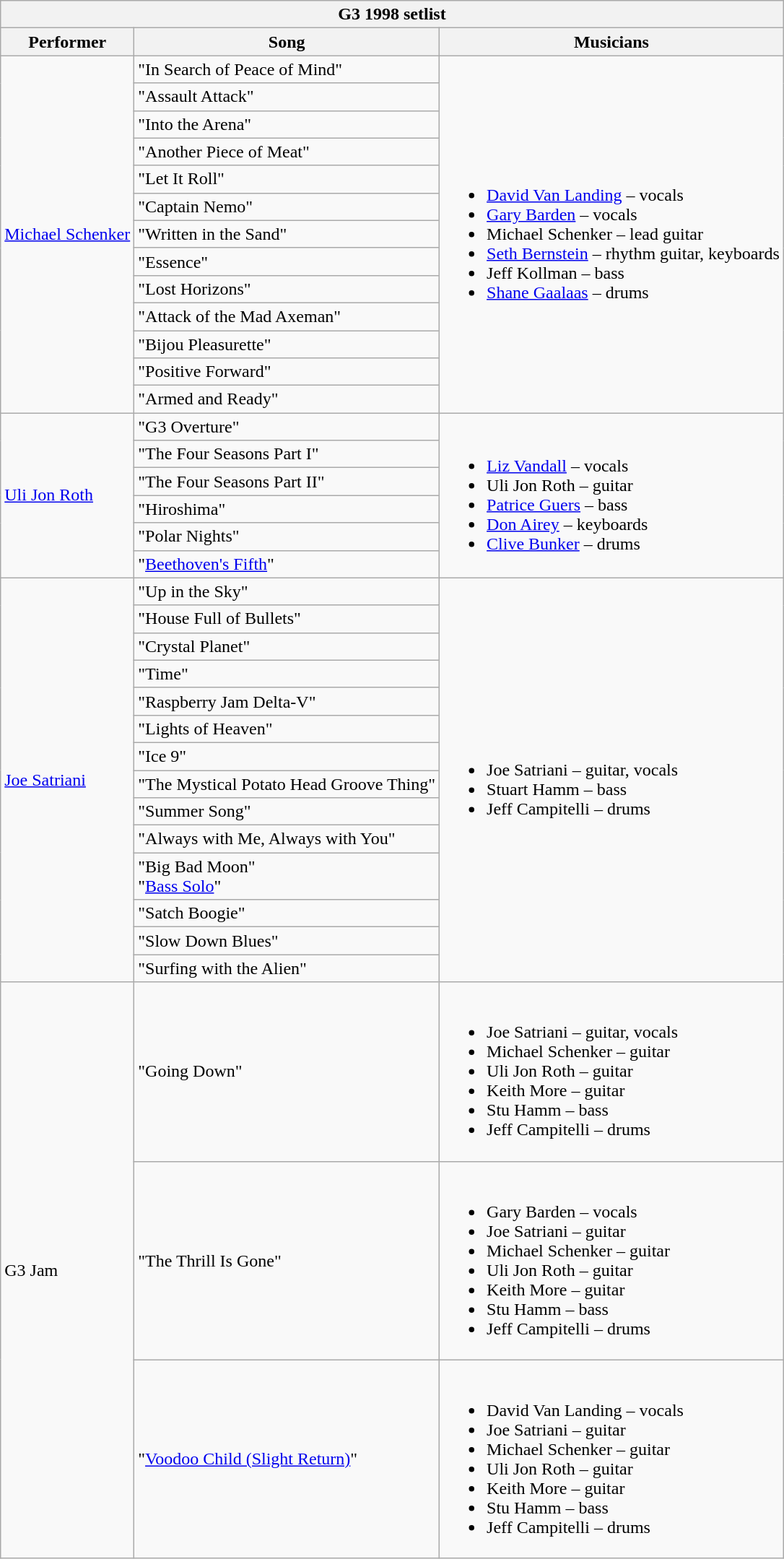<table class="wikitable collapsible collapsed">
<tr>
<th colspan="3">G3 1998 setlist</th>
</tr>
<tr>
<th>Performer</th>
<th>Song</th>
<th>Musicians</th>
</tr>
<tr>
<td rowspan=13><a href='#'>Michael Schenker</a></td>
<td>"In Search of Peace of Mind"</td>
<td rowspan=13><br><ul><li><a href='#'>David Van Landing</a> – vocals</li><li><a href='#'>Gary Barden</a> – vocals</li><li>Michael Schenker – lead guitar</li><li><a href='#'>Seth Bernstein</a> – rhythm guitar, keyboards</li><li>Jeff Kollman – bass</li><li><a href='#'>Shane Gaalaas</a> – drums</li></ul></td>
</tr>
<tr>
<td>"Assault Attack"</td>
</tr>
<tr>
<td>"Into the Arena"</td>
</tr>
<tr>
<td>"Another Piece of Meat"</td>
</tr>
<tr>
<td>"Let It Roll"</td>
</tr>
<tr>
<td>"Captain Nemo"</td>
</tr>
<tr>
<td>"Written in the Sand"</td>
</tr>
<tr>
<td>"Essence"</td>
</tr>
<tr>
<td>"Lost Horizons"</td>
</tr>
<tr>
<td>"Attack of the Mad Axeman"</td>
</tr>
<tr>
<td>"Bijou Pleasurette"</td>
</tr>
<tr>
<td>"Positive Forward"</td>
</tr>
<tr>
<td>"Armed and Ready"</td>
</tr>
<tr>
<td rowspan=6><a href='#'>Uli Jon Roth</a></td>
<td>"G3 Overture"</td>
<td rowspan=6><br><ul><li><a href='#'>Liz Vandall</a> – vocals</li><li>Uli Jon Roth – guitar</li><li><a href='#'>Patrice Guers</a> – bass</li><li><a href='#'>Don Airey</a> – keyboards</li><li><a href='#'>Clive Bunker</a> – drums</li></ul></td>
</tr>
<tr>
<td>"The Four Seasons Part I"</td>
</tr>
<tr>
<td>"The Four Seasons Part II"</td>
</tr>
<tr>
<td>"Hiroshima"</td>
</tr>
<tr>
<td>"Polar Nights"</td>
</tr>
<tr>
<td>"<a href='#'>Beethoven's Fifth</a>"</td>
</tr>
<tr>
<td rowspan=14><a href='#'>Joe Satriani</a></td>
<td>"Up in the Sky"</td>
<td rowspan=14><br><ul><li>Joe Satriani – guitar, vocals</li><li>Stuart Hamm – bass</li><li>Jeff Campitelli – drums</li></ul></td>
</tr>
<tr>
<td>"House Full of Bullets"</td>
</tr>
<tr>
<td>"Crystal Planet"</td>
</tr>
<tr>
<td>"Time"</td>
</tr>
<tr>
<td>"Raspberry Jam Delta-V"</td>
</tr>
<tr>
<td>"Lights of Heaven"</td>
</tr>
<tr>
<td>"Ice 9"</td>
</tr>
<tr>
<td>"The Mystical Potato Head Groove Thing"</td>
</tr>
<tr>
<td>"Summer Song"</td>
</tr>
<tr>
<td>"Always with Me, Always with You"</td>
</tr>
<tr>
<td>"Big Bad Moon"<br>"<a href='#'>Bass Solo</a>"</td>
</tr>
<tr>
<td>"Satch Boogie"</td>
</tr>
<tr>
<td>"Slow Down Blues"</td>
</tr>
<tr>
<td>"Surfing with the Alien"</td>
</tr>
<tr>
<td rowspan=3>G3 Jam</td>
<td>"Going Down"</td>
<td><br><ul><li>Joe Satriani – guitar, vocals</li><li>Michael Schenker – guitar</li><li>Uli Jon Roth – guitar</li><li>Keith More – guitar</li><li>Stu Hamm – bass</li><li>Jeff Campitelli – drums</li></ul></td>
</tr>
<tr>
<td>"The Thrill Is Gone"</td>
<td><br><ul><li>Gary Barden – vocals</li><li>Joe Satriani – guitar</li><li>Michael Schenker – guitar</li><li>Uli Jon Roth – guitar</li><li>Keith More – guitar</li><li>Stu Hamm – bass</li><li>Jeff Campitelli – drums</li></ul></td>
</tr>
<tr>
<td>"<a href='#'>Voodoo Child (Slight Return)</a>"</td>
<td><br><ul><li>David Van Landing – vocals</li><li>Joe Satriani – guitar</li><li>Michael Schenker – guitar</li><li>Uli Jon Roth – guitar</li><li>Keith More – guitar</li><li>Stu Hamm – bass</li><li>Jeff Campitelli – drums</li></ul></td>
</tr>
</table>
